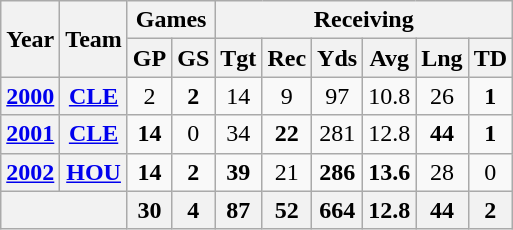<table class="wikitable" style="text-align:center">
<tr>
<th rowspan="2">Year</th>
<th rowspan="2">Team</th>
<th colspan="2">Games</th>
<th colspan="6">Receiving</th>
</tr>
<tr>
<th>GP</th>
<th>GS</th>
<th>Tgt</th>
<th>Rec</th>
<th>Yds</th>
<th>Avg</th>
<th>Lng</th>
<th>TD</th>
</tr>
<tr>
<th><a href='#'>2000</a></th>
<th><a href='#'>CLE</a></th>
<td>2</td>
<td><strong>2</strong></td>
<td>14</td>
<td>9</td>
<td>97</td>
<td>10.8</td>
<td>26</td>
<td><strong>1</strong></td>
</tr>
<tr>
<th><a href='#'>2001</a></th>
<th><a href='#'>CLE</a></th>
<td><strong>14</strong></td>
<td>0</td>
<td>34</td>
<td><strong>22</strong></td>
<td>281</td>
<td>12.8</td>
<td><strong>44</strong></td>
<td><strong>1</strong></td>
</tr>
<tr>
<th><a href='#'>2002</a></th>
<th><a href='#'>HOU</a></th>
<td><strong>14</strong></td>
<td><strong>2</strong></td>
<td><strong>39</strong></td>
<td>21</td>
<td><strong>286</strong></td>
<td><strong>13.6</strong></td>
<td>28</td>
<td>0</td>
</tr>
<tr>
<th colspan="2"></th>
<th>30</th>
<th>4</th>
<th>87</th>
<th>52</th>
<th>664</th>
<th>12.8</th>
<th>44</th>
<th>2</th>
</tr>
</table>
